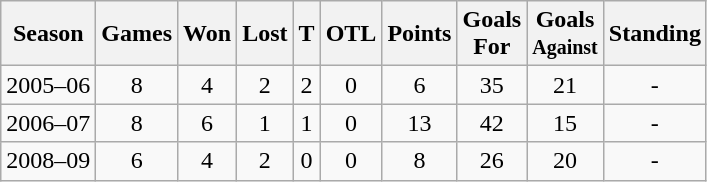<table class="wikitable" style="text-align: center;">
<tr>
<th>Season</th>
<th>Games</th>
<th>Won</th>
<th>Lost</th>
<th>T</th>
<th>OTL</th>
<th>Points</th>
<th>Goals<br>For</th>
<th>Goals<br><small>Against</small></th>
<th>Standing</th>
</tr>
<tr>
<td>2005–06</td>
<td>8</td>
<td>4</td>
<td>2</td>
<td>2</td>
<td 16>0</td>
<td>6</td>
<td>35</td>
<td>21</td>
<td>-</td>
</tr>
<tr>
<td>2006–07</td>
<td>8</td>
<td>6</td>
<td>1</td>
<td>1</td>
<td>0</td>
<td>13</td>
<td>42</td>
<td>15</td>
<td>-</td>
</tr>
<tr>
<td>2008–09</td>
<td>6</td>
<td>4</td>
<td>2</td>
<td>0</td>
<td>0</td>
<td>8</td>
<td>26</td>
<td>20</td>
<td>-</td>
</tr>
</table>
